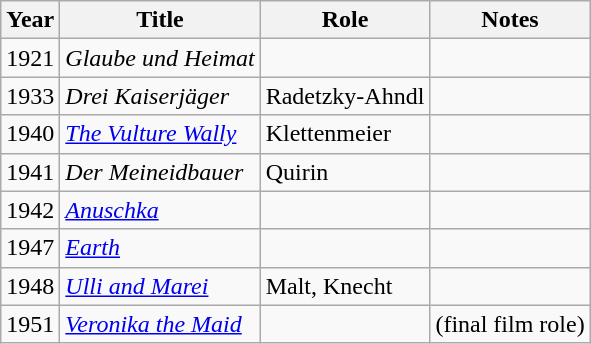<table class="wikitable">
<tr>
<th>Year</th>
<th>Title</th>
<th>Role</th>
<th>Notes</th>
</tr>
<tr>
<td>1921</td>
<td><em>Glaube und Heimat</em></td>
<td></td>
<td></td>
</tr>
<tr>
<td>1933</td>
<td><em>Drei Kaiserjäger</em></td>
<td>Radetzky-Ahndl</td>
<td></td>
</tr>
<tr>
<td>1940</td>
<td><em><a href='#'>The Vulture Wally</a></em></td>
<td>Klettenmeier</td>
<td></td>
</tr>
<tr>
<td>1941</td>
<td><em>Der Meineidbauer</em></td>
<td>Quirin</td>
<td></td>
</tr>
<tr>
<td>1942</td>
<td><em><a href='#'>Anuschka</a></em></td>
<td></td>
<td></td>
</tr>
<tr>
<td>1947</td>
<td><em><a href='#'>Earth</a></em></td>
<td></td>
<td></td>
</tr>
<tr>
<td>1948</td>
<td><em><a href='#'>Ulli and Marei</a></em></td>
<td>Malt, Knecht</td>
<td></td>
</tr>
<tr>
<td>1951</td>
<td><em><a href='#'>Veronika the Maid</a></em></td>
<td></td>
<td>(final film role)</td>
</tr>
</table>
